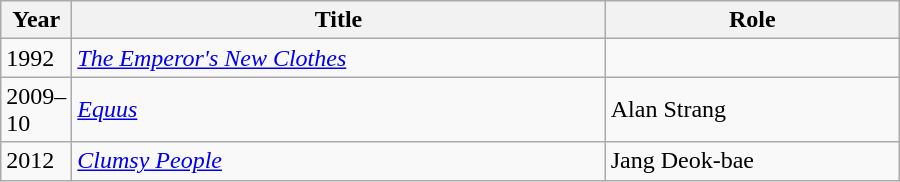<table class="wikitable" style="width:600px">
<tr>
<th width=10>Year</th>
<th>Title</th>
<th>Role</th>
</tr>
<tr>
<td>1992</td>
<td><em><a href='#'>The Emperor's New Clothes</a></em></td>
<td></td>
</tr>
<tr>
<td>2009–10</td>
<td><em><a href='#'>Equus</a></em></td>
<td>Alan Strang</td>
</tr>
<tr>
<td>2012</td>
<td><em><a href='#'>Clumsy People</a></em></td>
<td>Jang Deok-bae</td>
</tr>
</table>
